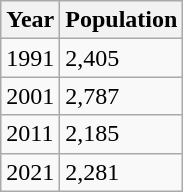<table class="wikitable">
<tr>
<th>Year</th>
<th>Population</th>
</tr>
<tr>
<td>1991</td>
<td>2,405</td>
</tr>
<tr>
<td>2001</td>
<td>2,787</td>
</tr>
<tr>
<td>2011</td>
<td>2,185</td>
</tr>
<tr>
<td>2021</td>
<td>2,281</td>
</tr>
</table>
